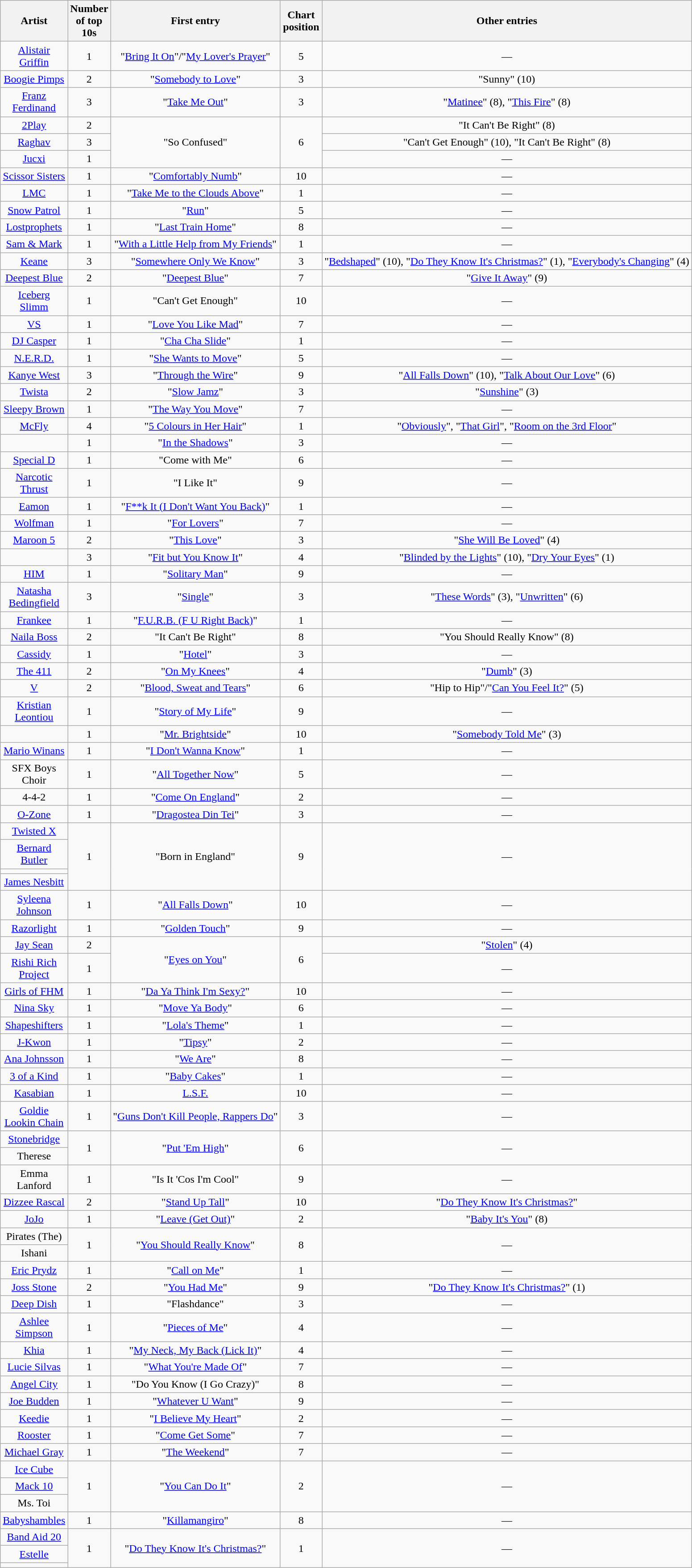<table class="wikitable sortable mw-collapsible mw-collapsed" style="text-align: center;">
<tr>
<th scope="col" style="width:55px;">Artist</th>
<th scope="col" style="width:55px;" data-sort-type="number">Number of top 10s</th>
<th scope="col" style="text-align:center;">First entry</th>
<th scope="col" style="width:55px;" data-sort-type="number">Chart position</th>
<th scope="col" style="text-align:center;">Other entries</th>
</tr>
<tr>
<td><a href='#'>Alistair Griffin</a></td>
<td>1</td>
<td>"<a href='#'>Bring It On</a>"/"<a href='#'>My Lover's Prayer</a>"</td>
<td>5</td>
<td>—</td>
</tr>
<tr>
<td><a href='#'>Boogie Pimps</a></td>
<td>2</td>
<td>"<a href='#'>Somebody to Love</a>"</td>
<td>3</td>
<td>"Sunny" (10)</td>
</tr>
<tr>
<td><a href='#'>Franz Ferdinand</a></td>
<td>3</td>
<td>"<a href='#'>Take Me Out</a>"</td>
<td>3</td>
<td>"<a href='#'>Matinee</a>" (8), "<a href='#'>This Fire</a>" (8)</td>
</tr>
<tr>
<td><a href='#'>2Play</a></td>
<td>2</td>
<td rowspan="3" style="text-align:center">"So Confused"</td>
<td rowspan="3" style="text-align:center">6</td>
<td>"It Can't Be Right" (8)</td>
</tr>
<tr>
<td><a href='#'>Raghav</a></td>
<td>3</td>
<td>"Can't Get Enough" (10), "It Can't Be Right" (8)</td>
</tr>
<tr>
<td><a href='#'>Jucxi</a></td>
<td>1</td>
<td>—</td>
</tr>
<tr>
<td><a href='#'>Scissor Sisters</a></td>
<td>1</td>
<td>"<a href='#'>Comfortably Numb</a>"</td>
<td>10</td>
<td>—</td>
</tr>
<tr>
<td><a href='#'>LMC</a></td>
<td>1</td>
<td>"<a href='#'>Take Me to the Clouds Above</a>"</td>
<td>1</td>
<td>—</td>
</tr>
<tr>
<td><a href='#'>Snow Patrol</a></td>
<td>1</td>
<td>"<a href='#'>Run</a>"</td>
<td>5</td>
<td>—</td>
</tr>
<tr>
<td><a href='#'>Lostprophets</a></td>
<td>1</td>
<td>"<a href='#'>Last Train Home</a>"</td>
<td>8</td>
<td>—</td>
</tr>
<tr>
<td><a href='#'>Sam & Mark</a></td>
<td>1</td>
<td>"<a href='#'>With a Little Help from My Friends</a>"</td>
<td>1</td>
<td>—</td>
</tr>
<tr>
<td><a href='#'>Keane</a></td>
<td>3</td>
<td>"<a href='#'>Somewhere Only We Know</a>"</td>
<td>3</td>
<td>"<a href='#'>Bedshaped</a>" (10), "<a href='#'>Do They Know It's Christmas?</a>" (1), "<a href='#'>Everybody's Changing</a>" (4)</td>
</tr>
<tr>
<td><a href='#'>Deepest Blue</a></td>
<td>2</td>
<td>"<a href='#'>Deepest Blue</a>"</td>
<td>7</td>
<td>"<a href='#'>Give It Away</a>" (9)</td>
</tr>
<tr>
<td><a href='#'>Iceberg Slimm</a></td>
<td>1</td>
<td>"Can't Get Enough"</td>
<td>10</td>
<td>—</td>
</tr>
<tr>
<td><a href='#'>VS</a></td>
<td>1</td>
<td>"<a href='#'>Love You Like Mad</a>"</td>
<td>7</td>
<td>—</td>
</tr>
<tr>
<td><a href='#'>DJ Casper</a></td>
<td>1</td>
<td>"<a href='#'>Cha Cha Slide</a>"</td>
<td>1</td>
<td>—</td>
</tr>
<tr>
<td><a href='#'>N.E.R.D.</a></td>
<td>1</td>
<td>"<a href='#'>She Wants to Move</a>"</td>
<td>5</td>
<td>—</td>
</tr>
<tr>
<td><a href='#'>Kanye West</a></td>
<td>3</td>
<td>"<a href='#'>Through the Wire</a>"</td>
<td>9</td>
<td>"<a href='#'>All Falls Down</a>" (10), "<a href='#'>Talk About Our Love</a>" (6)</td>
</tr>
<tr>
<td><a href='#'>Twista</a></td>
<td>2</td>
<td>"<a href='#'>Slow Jamz</a>"</td>
<td>3</td>
<td>"<a href='#'>Sunshine</a>" (3)</td>
</tr>
<tr>
<td><a href='#'>Sleepy Brown</a></td>
<td>1</td>
<td>"<a href='#'>The Way You Move</a>"</td>
<td>7</td>
<td>—</td>
</tr>
<tr>
<td><a href='#'>McFly</a></td>
<td>4</td>
<td>"<a href='#'>5 Colours in Her Hair</a>"</td>
<td>1</td>
<td>"<a href='#'>Obviously</a>", "<a href='#'>That Girl</a>", "<a href='#'>Room on the 3rd Floor</a>"</td>
</tr>
<tr>
<td></td>
<td>1</td>
<td>"<a href='#'>In the Shadows</a>"</td>
<td>3</td>
<td>—</td>
</tr>
<tr>
<td><a href='#'>Special D</a></td>
<td>1</td>
<td>"Come with Me"</td>
<td>6</td>
<td>—</td>
</tr>
<tr>
<td><a href='#'>Narcotic Thrust</a></td>
<td>1</td>
<td>"I Like It"</td>
<td>9</td>
<td>—</td>
</tr>
<tr>
<td><a href='#'>Eamon</a></td>
<td>1</td>
<td>"<a href='#'>F**k It (I Don't Want You Back)</a>"</td>
<td>1</td>
<td>—</td>
</tr>
<tr>
<td><a href='#'>Wolfman</a></td>
<td>1</td>
<td>"<a href='#'>For Lovers</a>"</td>
<td>7</td>
<td>—</td>
</tr>
<tr>
<td><a href='#'>Maroon 5</a></td>
<td>2</td>
<td>"<a href='#'>This Love</a>"</td>
<td>3</td>
<td>"<a href='#'>She Will Be Loved</a>" (4)</td>
</tr>
<tr>
<td></td>
<td>3</td>
<td>"<a href='#'>Fit but You Know It</a>"</td>
<td>4</td>
<td>"<a href='#'>Blinded by the Lights</a>" (10), "<a href='#'>Dry Your Eyes</a>" (1)</td>
</tr>
<tr>
<td><a href='#'>HIM</a></td>
<td>1</td>
<td>"<a href='#'>Solitary Man</a>"</td>
<td>9</td>
<td>—</td>
</tr>
<tr>
<td><a href='#'>Natasha Bedingfield</a></td>
<td>3</td>
<td>"<a href='#'>Single</a>"</td>
<td>3</td>
<td>"<a href='#'>These Words</a>" (3), "<a href='#'>Unwritten</a>" (6)</td>
</tr>
<tr>
<td><a href='#'>Frankee</a></td>
<td>1</td>
<td>"<a href='#'>F.U.R.B. (F U Right Back)</a>"</td>
<td>1</td>
<td>—</td>
</tr>
<tr>
<td><a href='#'>Naila Boss</a></td>
<td>2</td>
<td>"It Can't Be Right"</td>
<td>8</td>
<td>"You Should Really Know" (8)</td>
</tr>
<tr>
<td><a href='#'>Cassidy</a></td>
<td>1</td>
<td>"<a href='#'>Hotel</a>"</td>
<td>3</td>
<td>—</td>
</tr>
<tr>
<td><a href='#'>The 411</a></td>
<td>2</td>
<td>"<a href='#'>On My Knees</a>"</td>
<td>4</td>
<td>"<a href='#'>Dumb</a>" (3)</td>
</tr>
<tr>
<td><a href='#'>V</a></td>
<td>2</td>
<td>"<a href='#'>Blood, Sweat and Tears</a>"</td>
<td>6</td>
<td>"Hip to Hip"/"<a href='#'>Can You Feel It?</a>" (5)</td>
</tr>
<tr>
<td><a href='#'>Kristian Leontiou</a></td>
<td>1</td>
<td>"<a href='#'>Story of My Life</a>"</td>
<td>9</td>
<td>—</td>
</tr>
<tr>
<td></td>
<td>1</td>
<td>"<a href='#'>Mr. Brightside</a>"</td>
<td>10</td>
<td>"<a href='#'>Somebody Told Me</a>" (3)</td>
</tr>
<tr>
<td><a href='#'>Mario Winans</a></td>
<td>1</td>
<td>"<a href='#'>I Don't Wanna Know</a>"</td>
<td>1</td>
<td>—</td>
</tr>
<tr>
<td>SFX Boys Choir</td>
<td>1</td>
<td>"<a href='#'>All Together Now</a>"</td>
<td>5</td>
<td>—</td>
</tr>
<tr>
<td>4-4-2</td>
<td>1</td>
<td>"<a href='#'>Come On England</a>"</td>
<td>2</td>
<td>—</td>
</tr>
<tr>
<td><a href='#'>O-Zone</a></td>
<td>1</td>
<td>"<a href='#'>Dragostea Din Tei</a>"</td>
<td>3</td>
<td>—</td>
</tr>
<tr>
<td><a href='#'>Twisted X</a></td>
<td rowspan="4">1</td>
<td rowspan="4" style="text-align:center">"Born in England"</td>
<td rowspan="4" style="text-align:center">9</td>
<td rowspan="4">—</td>
</tr>
<tr>
<td><a href='#'>Bernard Butler</a></td>
</tr>
<tr>
<td></td>
</tr>
<tr>
<td><a href='#'>James Nesbitt</a></td>
</tr>
<tr>
<td><a href='#'>Syleena Johnson</a></td>
<td>1</td>
<td>"<a href='#'>All Falls Down</a>"</td>
<td>10</td>
<td>—</td>
</tr>
<tr>
<td><a href='#'>Razorlight</a></td>
<td>1</td>
<td>"<a href='#'>Golden Touch</a>"</td>
<td>9</td>
<td>—</td>
</tr>
<tr>
<td><a href='#'>Jay Sean</a></td>
<td>2</td>
<td rowspan="2">"<a href='#'>Eyes on You</a>"</td>
<td rowspan="2">6</td>
<td>"<a href='#'>Stolen</a>" (4)</td>
</tr>
<tr>
<td><a href='#'>Rishi Rich Project</a></td>
<td>1</td>
<td>—</td>
</tr>
<tr>
<td><a href='#'>Girls of FHM</a></td>
<td>1</td>
<td>"<a href='#'>Da Ya Think I'm Sexy?</a>"</td>
<td>10</td>
<td>—</td>
</tr>
<tr>
<td><a href='#'>Nina Sky</a></td>
<td>1</td>
<td>"<a href='#'>Move Ya Body</a>"</td>
<td>6</td>
<td>—</td>
</tr>
<tr>
<td><a href='#'>Shapeshifters</a></td>
<td>1</td>
<td>"<a href='#'>Lola's Theme</a>"</td>
<td>1</td>
<td>—</td>
</tr>
<tr>
<td><a href='#'>J-Kwon</a></td>
<td>1</td>
<td>"<a href='#'>Tipsy</a>"</td>
<td>2</td>
<td>—</td>
</tr>
<tr>
<td><a href='#'>Ana Johnsson</a></td>
<td>1</td>
<td>"<a href='#'>We Are</a>"</td>
<td>8</td>
<td>—</td>
</tr>
<tr>
<td><a href='#'>3 of a Kind</a></td>
<td>1</td>
<td>"<a href='#'>Baby Cakes</a>"</td>
<td>1</td>
<td>—</td>
</tr>
<tr>
<td><a href='#'>Kasabian</a></td>
<td>1</td>
<td><a href='#'>L.S.F.</a></td>
<td>10</td>
<td>—</td>
</tr>
<tr>
<td><a href='#'>Goldie Lookin Chain</a></td>
<td>1</td>
<td>"<a href='#'>Guns Don't Kill People, Rappers Do</a>"</td>
<td>3</td>
<td>—</td>
</tr>
<tr>
<td><a href='#'>Stonebridge</a></td>
<td rowspan="2">1</td>
<td rowspan="2">"<a href='#'>Put 'Em High</a>"</td>
<td rowspan="2">6</td>
<td rowspan="2">—</td>
</tr>
<tr>
<td>Therese</td>
</tr>
<tr>
<td>Emma Lanford</td>
<td>1</td>
<td>"Is It 'Cos I'm Cool"</td>
<td>9</td>
<td>—</td>
</tr>
<tr>
<td><a href='#'>Dizzee Rascal</a></td>
<td>2</td>
<td>"<a href='#'>Stand Up Tall</a>"</td>
<td>10</td>
<td>"<a href='#'>Do They Know It's Christmas?</a>"</td>
</tr>
<tr>
<td><a href='#'>JoJo</a></td>
<td>1</td>
<td>"<a href='#'>Leave (Get Out)</a>"</td>
<td>2</td>
<td>"<a href='#'>Baby It's You</a>" (8)</td>
</tr>
<tr>
<td>Pirates (The)</td>
<td rowspan="2">1</td>
<td rowspan="2" style="text-align:center">"<a href='#'>You Should Really Know</a>"</td>
<td rowspan="2" style="text-align:center">8</td>
<td rowspan="2">—</td>
</tr>
<tr>
<td>Ishani</td>
</tr>
<tr>
<td><a href='#'>Eric Prydz</a></td>
<td>1</td>
<td>"<a href='#'>Call on Me</a>"</td>
<td>1</td>
<td>—</td>
</tr>
<tr>
<td><a href='#'>Joss Stone</a></td>
<td>2</td>
<td>"<a href='#'>You Had Me</a>"</td>
<td>9</td>
<td>"<a href='#'>Do They Know It's Christmas?</a>" (1)</td>
</tr>
<tr>
<td><a href='#'>Deep Dish</a></td>
<td>1</td>
<td>"Flashdance"</td>
<td>3</td>
<td>—</td>
</tr>
<tr>
<td><a href='#'>Ashlee Simpson</a></td>
<td>1</td>
<td>"<a href='#'>Pieces of Me</a>"</td>
<td>4</td>
<td>—</td>
</tr>
<tr>
<td><a href='#'>Khia</a></td>
<td>1</td>
<td>"<a href='#'>My Neck, My Back (Lick It)</a>"</td>
<td>4</td>
<td>—</td>
</tr>
<tr>
<td><a href='#'>Lucie Silvas</a></td>
<td>1</td>
<td>"<a href='#'>What You're Made Of</a>"</td>
<td>7</td>
<td>—</td>
</tr>
<tr>
<td><a href='#'>Angel City</a></td>
<td>1</td>
<td>"Do You Know (I Go Crazy)"</td>
<td>8</td>
<td>—</td>
</tr>
<tr>
<td><a href='#'>Joe Budden</a></td>
<td>1</td>
<td>"<a href='#'>Whatever U Want</a>"</td>
<td>9</td>
<td>—</td>
</tr>
<tr>
<td><a href='#'>Keedie</a></td>
<td>1</td>
<td>"<a href='#'>I Believe My Heart</a>"</td>
<td>2</td>
<td>—</td>
</tr>
<tr>
<td><a href='#'>Rooster</a></td>
<td>1</td>
<td>"<a href='#'>Come Get Some</a>"</td>
<td>7</td>
<td>—</td>
</tr>
<tr>
<td><a href='#'>Michael Gray</a></td>
<td>1</td>
<td>"<a href='#'>The Weekend</a>"</td>
<td>7</td>
<td>—</td>
</tr>
<tr>
<td><a href='#'>Ice Cube</a></td>
<td rowspan="3">1</td>
<td rowspan="3" style="text-align:center">"<a href='#'>You Can Do It</a>"</td>
<td rowspan="3" style="text-align:center">2</td>
<td rowspan="3">—</td>
</tr>
<tr>
<td><a href='#'>Mack 10</a></td>
</tr>
<tr>
<td>Ms. Toi</td>
</tr>
<tr>
<td><a href='#'>Babyshambles</a></td>
<td>1</td>
<td>"<a href='#'>Killamangiro</a>"</td>
<td>8</td>
<td>—</td>
</tr>
<tr>
<td><a href='#'>Band Aid 20</a></td>
<td rowspan="3">1</td>
<td rowspan="3" style="text-align:center">"<a href='#'>Do They Know It's Christmas?</a>"</td>
<td rowspan="3" style="text-align:center">1</td>
<td rowspan="3">—</td>
</tr>
<tr>
<td><a href='#'>Estelle</a></td>
</tr>
<tr>
<td></td>
</tr>
</table>
